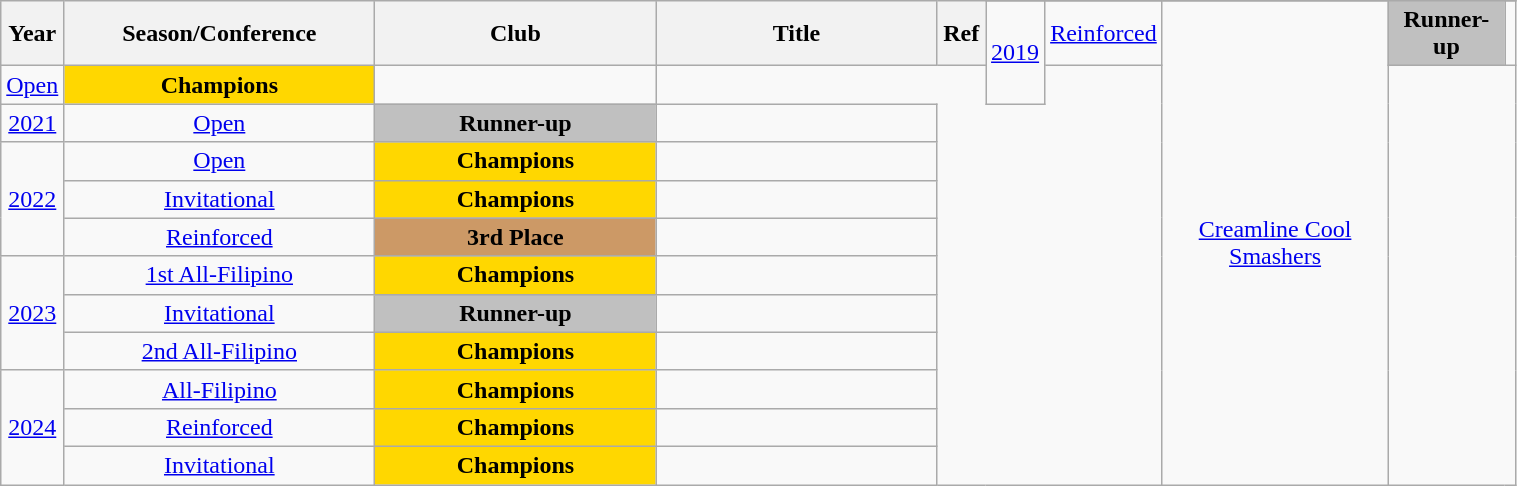<table class="wikitable sortable" style="text-align:center" width="80%">
<tr>
<th style="width:25px;" rowspan="2">Year</th>
<th style="width:200px;" rowspan="2">Season/Conference</th>
<th style="width:180px;" rowspan="2">Club</th>
<th style="width:180px;" rowspan="2">Title</th>
<th style="width:25px;" rowspan="2">Ref</th>
</tr>
<tr>
<td rowspan="2"><a href='#'>2019</a></td>
<td><a href='#'>Reinforced</a></td>
<td rowspan="12"><a href='#'>Creamline Cool Smashers</a></td>
<td style="background:silver;"><strong>Runner-up</strong></td>
<td></td>
</tr>
<tr>
<td><a href='#'>Open</a></td>
<td style="background:gold;"><strong>Champions</strong></td>
<td></td>
</tr>
<tr>
<td><a href='#'>2021</a></td>
<td><a href='#'>Open</a></td>
<td style="background:silver;"><strong>Runner-up</strong></td>
<td></td>
</tr>
<tr>
<td rowspan="3"><a href='#'>2022</a></td>
<td><a href='#'>Open</a></td>
<td style="background:gold;"><strong>Champions</strong></td>
<td></td>
</tr>
<tr>
<td><a href='#'>Invitational</a></td>
<td style="background:gold;"><strong>Champions</strong></td>
<td></td>
</tr>
<tr>
<td><a href='#'>Reinforced</a></td>
<td style="background:#c96;"><strong>3rd Place</strong></td>
<td></td>
</tr>
<tr align=center>
<td rowspan=3><a href='#'>2023</a></td>
<td><a href='#'>1st All-Filipino</a></td>
<td style="background:gold;"><strong>Champions</strong></td>
<td></td>
</tr>
<tr>
<td><a href='#'>Invitational</a></td>
<td style="background:silver;"><strong>Runner-up</strong></td>
<td></td>
</tr>
<tr>
<td><a href='#'>2nd All-Filipino</a></td>
<td style="background:gold;"><strong>Champions</strong></td>
<td></td>
</tr>
<tr align=center>
<td rowspan="3"><a href='#'>2024</a></td>
<td><a href='#'>All-Filipino</a></td>
<td style="background:gold;"><strong>Champions</strong></td>
<td></td>
</tr>
<tr>
<td><a href='#'>Reinforced</a></td>
<td style="background:gold;"><strong>Champions</strong></td>
<td></td>
</tr>
<tr>
<td><a href='#'>Invitational</a></td>
<td style="background:gold;"><strong>Champions</strong></td>
<td></td>
</tr>
</table>
